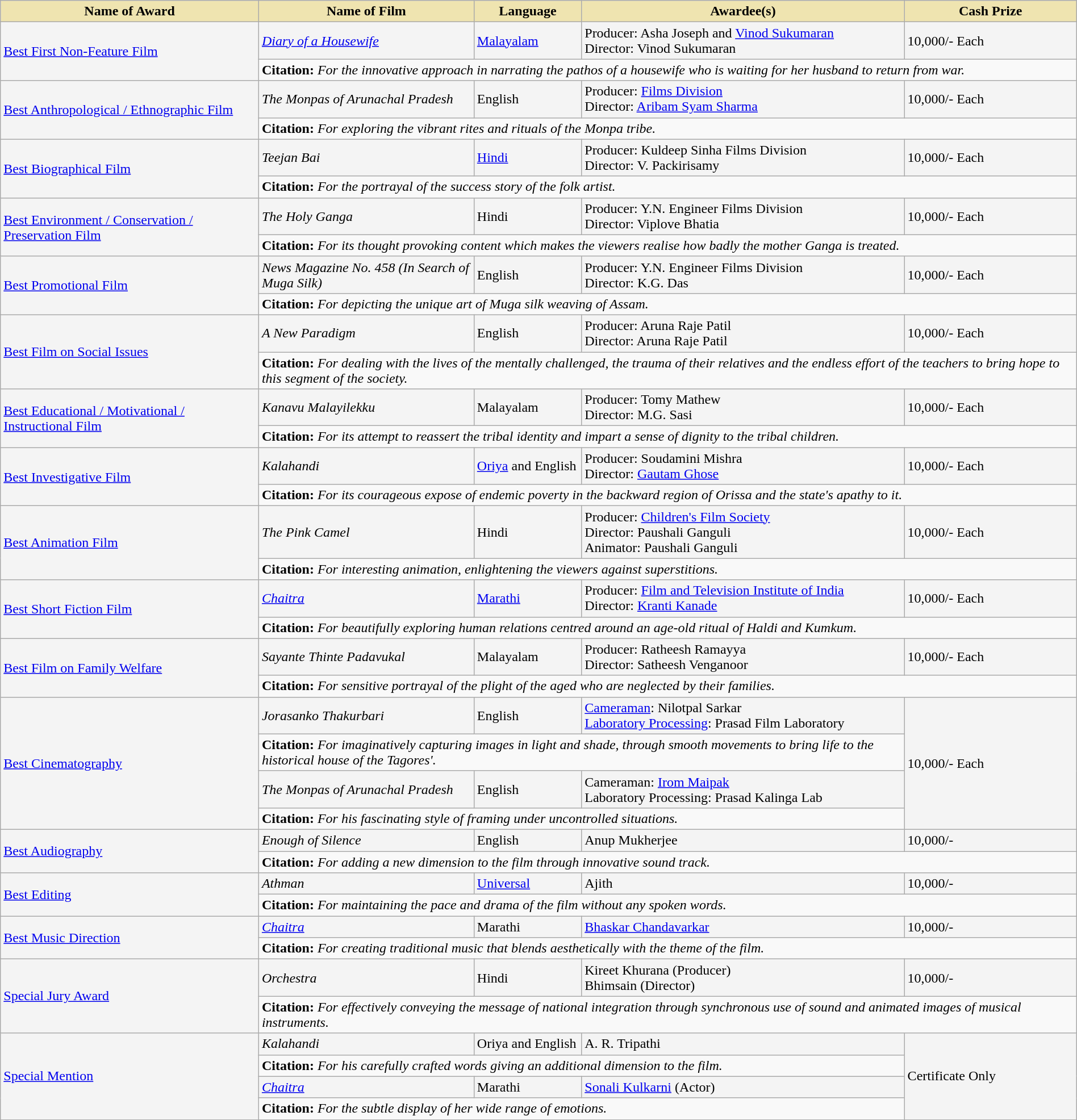<table class="wikitable" style="width:100%;">
<tr>
<th style="background-color:#EFE4B0;width:24%;">Name of Award</th>
<th style="background-color:#EFE4B0;width:20%;">Name of Film</th>
<th style="background-color:#EFE4B0;width:10%;">Language</th>
<th style="background-color:#EFE4B0;width:30%;">Awardee(s)</th>
<th style="background-color:#EFE4B0;width:16%;">Cash Prize</th>
</tr>
<tr style="background-color:#F4F4F4">
<td rowspan="2"><a href='#'>Best First Non-Feature Film</a></td>
<td><em><a href='#'>Diary of a Housewife</a></em></td>
<td><a href='#'>Malayalam</a></td>
<td>Producer: Asha Joseph and <a href='#'>Vinod Sukumaran</a><br>Director: Vinod Sukumaran</td>
<td> 10,000/- Each</td>
</tr>
<tr style="background-color:#F9F9F9">
<td colspan="4"><strong>Citation:</strong> <em>For the innovative approach in narrating the pathos of a housewife who is waiting for her husband to return from war.</em></td>
</tr>
<tr style="background-color:#F4F4F4">
<td rowspan="2"><a href='#'>Best Anthropological / Ethnographic Film</a></td>
<td><em>The Monpas of Arunachal Pradesh</em></td>
<td>English</td>
<td>Producer: <a href='#'>Films Division</a><br>Director: <a href='#'>Aribam Syam Sharma</a></td>
<td> 10,000/- Each</td>
</tr>
<tr style="background-color:#F9F9F9">
<td colspan="4"><strong>Citation:</strong> <em>For exploring the vibrant rites and rituals of the Monpa tribe.</em></td>
</tr>
<tr style="background-color:#F4F4F4">
<td rowspan="2"><a href='#'>Best Biographical Film</a></td>
<td><em>Teejan Bai</em></td>
<td><a href='#'>Hindi</a></td>
<td>Producer: Kuldeep Sinha  Films Division<br>Director: V. Packirisamy</td>
<td> 10,000/- Each</td>
</tr>
<tr style="background-color:#F9F9F9">
<td colspan="4"><strong>Citation:</strong> <em>For the portrayal of the success story of the folk artist.</em></td>
</tr>
<tr style="background-color:#F4F4F4">
<td rowspan="2"><a href='#'>Best Environment / Conservation / Preservation Film</a></td>
<td><em>The Holy Ganga</em></td>
<td>Hindi</td>
<td>Producer: Y.N. Engineer  Films Division<br>Director: Viplove Bhatia</td>
<td> 10,000/- Each</td>
</tr>
<tr style="background-color:#F9F9F9">
<td colspan="4"><strong>Citation:</strong> <em>For its thought provoking content which makes the viewers realise how badly the mother Ganga is treated.</em></td>
</tr>
<tr style="background-color:#F4F4F4">
<td rowspan="2"><a href='#'>Best Promotional Film</a></td>
<td><em>News Magazine No. 458 (In Search of Muga Silk)</em></td>
<td>English</td>
<td>Producer: Y.N. Engineer  Films Division<br>Director: K.G. Das</td>
<td> 10,000/- Each</td>
</tr>
<tr style="background-color:#F9F9F9">
<td colspan="4"><strong>Citation:</strong> <em>For depicting the unique art of Muga silk weaving of Assam.</em></td>
</tr>
<tr style="background-color:#F4F4F4">
<td rowspan="2"><a href='#'>Best Film on Social Issues</a></td>
<td><em>A New Paradigm</em></td>
<td>English</td>
<td>Producer: Aruna Raje Patil<br>Director: Aruna Raje Patil</td>
<td> 10,000/- Each</td>
</tr>
<tr style="background-color:#F9F9F9">
<td colspan="4"><strong>Citation:</strong> <em>For dealing with the lives of the mentally challenged, the trauma of their relatives and the endless effort of the teachers to bring hope to this segment of the society.</em></td>
</tr>
<tr style="background-color:#F4F4F4">
<td rowspan="2"><a href='#'>Best Educational / Motivational / Instructional Film</a></td>
<td><em>Kanavu Malayilekku</em></td>
<td>Malayalam</td>
<td>Producer: Tomy Mathew<br>Director: M.G. Sasi</td>
<td> 10,000/- Each</td>
</tr>
<tr style="background-color:#F9F9F9">
<td colspan="4"><strong>Citation:</strong> <em>For its attempt to reassert the tribal identity and impart a sense of dignity to the tribal children.</em></td>
</tr>
<tr style="background-color:#F4F4F4">
<td rowspan="2"><a href='#'>Best Investigative Film</a></td>
<td><em>Kalahandi</em></td>
<td><a href='#'>Oriya</a> and English</td>
<td>Producer: Soudamini Mishra<br>Director: <a href='#'>Gautam Ghose</a></td>
<td> 10,000/- Each</td>
</tr>
<tr style="background-color:#F9F9F9">
<td colspan="4"><strong>Citation:</strong> <em>For its courageous expose of endemic poverty in the backward region of Orissa and the state's apathy to it.</em></td>
</tr>
<tr style="background-color:#F4F4F4">
<td rowspan="2"><a href='#'>Best Animation Film</a></td>
<td><em>The Pink Camel</em></td>
<td>Hindi</td>
<td>Producer: <a href='#'>Children's Film Society</a><br>Director: Paushali Ganguli<br>Animator: Paushali Ganguli</td>
<td> 10,000/- Each</td>
</tr>
<tr style="background-color:#F9F9F9">
<td colspan="4"><strong>Citation:</strong> <em>For interesting animation, enlightening the viewers against superstitions.</em></td>
</tr>
<tr style="background-color:#F4F4F4">
<td rowspan="2"><a href='#'>Best Short Fiction Film</a></td>
<td><em><a href='#'>Chaitra</a></em></td>
<td><a href='#'>Marathi</a></td>
<td>Producer: <a href='#'>Film and Television Institute of India</a><br>Director: <a href='#'>Kranti Kanade</a></td>
<td> 10,000/- Each</td>
</tr>
<tr style="background-color:#F9F9F9">
<td colspan="4"><strong>Citation:</strong> <em>For beautifully exploring human relations centred around an age-old ritual of Haldi and Kumkum.</em></td>
</tr>
<tr style="background-color:#F4F4F4">
<td rowspan="2"><a href='#'>Best Film on Family Welfare</a></td>
<td><em>Sayante Thinte Padavukal</em></td>
<td>Malayalam</td>
<td>Producer: Ratheesh Ramayya<br>Director: Satheesh Venganoor</td>
<td> 10,000/- Each</td>
</tr>
<tr style="background-color:#F9F9F9">
<td colspan="4"><strong>Citation:</strong> <em>For sensitive portrayal of the plight of the aged who are neglected by their families.</em></td>
</tr>
<tr style="background-color:#F4F4F4">
<td rowspan="4"><a href='#'>Best Cinematography</a></td>
<td><em>Jorasanko Thakurbari</em></td>
<td>English</td>
<td><a href='#'>Cameraman</a>: Nilotpal Sarkar<br><a href='#'>Laboratory Processing</a>: Prasad Film Laboratory</td>
<td rowspan="4"> 10,000/- Each</td>
</tr>
<tr style="background-color:#F9F9F9">
<td colspan="3"><strong>Citation:</strong> <em>For imaginatively capturing images in light and shade, through smooth movements to bring life to the historical house of the Tagores'.</em></td>
</tr>
<tr style="background-color:#F4F4F4">
<td><em>The Monpas of Arunachal Pradesh</em></td>
<td>English</td>
<td>Cameraman: <a href='#'>Irom Maipak</a><br>Laboratory Processing: Prasad Kalinga Lab</td>
</tr>
<tr style="background-color:#F9F9F9">
<td colspan="3"><strong>Citation:</strong> <em>For his fascinating style of framing under uncontrolled situations.</em></td>
</tr>
<tr style="background-color:#F4F4F4">
<td rowspan="2"><a href='#'>Best Audiography</a></td>
<td><em>Enough of Silence</em></td>
<td>English</td>
<td>Anup Mukherjee</td>
<td> 10,000/-</td>
</tr>
<tr style="background-color:#F9F9F9">
<td colspan="4"><strong>Citation:</strong> <em>For adding a new dimension to the film through innovative sound track.</em></td>
</tr>
<tr style="background-color:#F4F4F4">
<td rowspan="2"><a href='#'>Best Editing</a></td>
<td><em>Athman</em></td>
<td><a href='#'>Universal</a></td>
<td>Ajith</td>
<td> 10,000/-</td>
</tr>
<tr style="background-color:#F9F9F9">
<td colspan="4"><strong>Citation:</strong> <em>For maintaining the pace and drama of the film without any spoken words.</em></td>
</tr>
<tr style="background-color:#F4F4F4">
<td rowspan="2"><a href='#'>Best Music Direction</a></td>
<td><em><a href='#'>Chaitra</a></em></td>
<td>Marathi</td>
<td><a href='#'>Bhaskar Chandavarkar</a></td>
<td> 10,000/-</td>
</tr>
<tr style="background-color:#F9F9F9">
<td colspan="4"><strong>Citation:</strong> <em>For creating traditional music that blends aesthetically with the theme of the film.</em></td>
</tr>
<tr style="background-color:#F4F4F4">
<td rowspan="2"><a href='#'>Special Jury Award</a></td>
<td><em>Orchestra</em></td>
<td>Hindi</td>
<td>Kireet Khurana (Producer)<br>Bhimsain (Director)</td>
<td> 10,000/-</td>
</tr>
<tr style="background-color:#F9F9F9">
<td colspan="4"><strong>Citation:</strong> <em>For effectively conveying the message of national integration through synchronous use of sound and animated images of musical instruments.</em></td>
</tr>
<tr style="background-color:#F4F4F4">
<td rowspan="4"><a href='#'>Special Mention</a></td>
<td><em>Kalahandi</em></td>
<td>Oriya and English</td>
<td>A. R. Tripathi</td>
<td rowspan="4">Certificate Only</td>
</tr>
<tr style="background-color:#F9F9F9">
<td colspan="3"><strong>Citation:</strong> <em>For his carefully crafted words giving an additional dimension to the film.</em></td>
</tr>
<tr style="background-color:#F4F4F4">
<td><em><a href='#'>Chaitra</a></em></td>
<td>Marathi</td>
<td><a href='#'>Sonali Kulkarni</a> (Actor)</td>
</tr>
<tr style="background-color:#F9F9F9">
<td colspan="3"><strong>Citation:</strong> <em>For the subtle display of her wide range of emotions.</em></td>
</tr>
</table>
